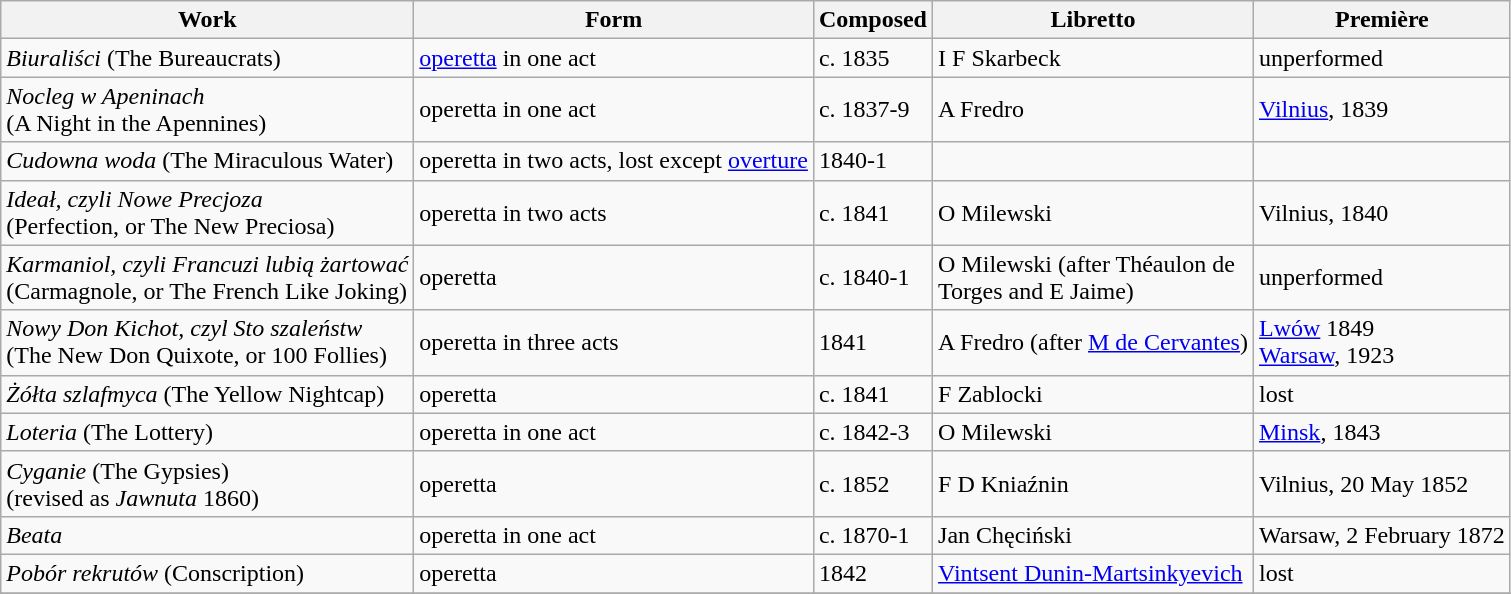<table class="wikitable" border="1">
<tr>
<th bgcolor=ececec>Work</th>
<th bgcolor=ececec>Form</th>
<th bgcolor=ececec>Composed</th>
<th bgcolor=ececec>Libretto</th>
<th bgcolor=ececec>Première</th>
</tr>
<tr>
<td><em>Biuraliści</em> (The Bureaucrats)</td>
<td><a href='#'>operetta</a> in one act</td>
<td>c. 1835</td>
<td>I F Skarbeck</td>
<td>unperformed</td>
</tr>
<tr>
<td><em>Nocleg w Apeninach</em><br>(A Night in the Apennines)</td>
<td>operetta in one act</td>
<td>c. 1837-9</td>
<td>A Fredro</td>
<td><a href='#'>Vilnius</a>, 1839</td>
</tr>
<tr>
<td><em>Cudowna woda</em> (The Miraculous Water)</td>
<td>operetta in two acts, lost except <a href='#'>overture</a></td>
<td>1840-1</td>
<td></td>
<td></td>
</tr>
<tr>
<td><em>Ideał, czyli Nowe Precjoza</em><br>(Perfection, or The New Preciosa)</td>
<td>operetta in two acts</td>
<td>c. 1841</td>
<td>O Milewski</td>
<td>Vilnius, 1840</td>
</tr>
<tr>
<td><em>Karmaniol, czyli Francuzi lubią żartować</em><br>(Carmagnole, or The French Like Joking)</td>
<td>operetta</td>
<td>c. 1840-1</td>
<td>O Milewski (after Théaulon de<br>Torges and E Jaime)</td>
<td>unperformed</td>
</tr>
<tr>
<td><em>Nowy Don Kichot, czyl Sto szaleństw</em><br>(The New Don Quixote, or 100 Follies)</td>
<td>operetta in three acts</td>
<td>1841</td>
<td>A Fredro (after <a href='#'>M de Cervantes</a>)</td>
<td><a href='#'>Lwów</a> 1849<br><a href='#'>Warsaw</a>, 1923</td>
</tr>
<tr>
<td><em>Żółta szlafmyca</em> (The Yellow Nightcap)</td>
<td>operetta</td>
<td>c. 1841</td>
<td>F Zablocki</td>
<td>lost</td>
</tr>
<tr>
<td><em>Loteria</em> (The Lottery)</td>
<td>operetta in one act</td>
<td>c. 1842-3</td>
<td>O Milewski</td>
<td><a href='#'>Minsk</a>, 1843</td>
</tr>
<tr>
<td><em>Cyganie</em> (The Gypsies)<br>(revised as <em>Jawnuta</em> 1860)</td>
<td>operetta</td>
<td>c. 1852</td>
<td>F D Kniaźnin</td>
<td>Vilnius, 20 May 1852</td>
</tr>
<tr>
<td><em>Beata</em></td>
<td>operetta in one act</td>
<td>c. 1870-1</td>
<td>Jan Chęciński</td>
<td>Warsaw, 2 February 1872</td>
</tr>
<tr>
<td><em>Pobór rekrutów</em> (Conscription)</td>
<td>operetta</td>
<td>1842</td>
<td><a href='#'>Vintsent Dunin-Martsinkyevich</a></td>
<td>lost</td>
</tr>
<tr>
</tr>
</table>
